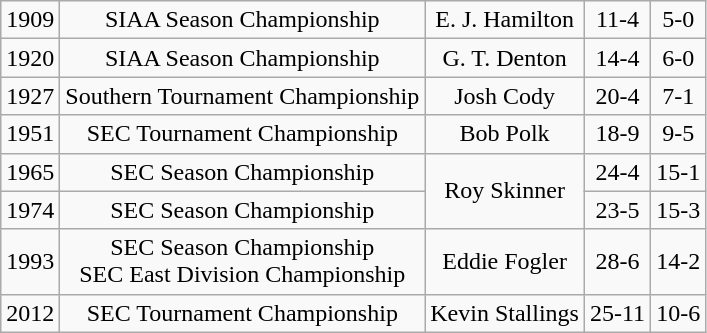<table class="wikitable" style="text-align:center;" >
<tr>
<td>1909</td>
<td>SIAA Season Championship</td>
<td>E. J. Hamilton</td>
<td>11-4</td>
<td>5-0</td>
</tr>
<tr>
<td>1920</td>
<td>SIAA Season Championship</td>
<td>G. T. Denton</td>
<td>14-4</td>
<td>6-0</td>
</tr>
<tr>
<td>1927</td>
<td>Southern Tournament Championship</td>
<td>Josh Cody</td>
<td>20-4</td>
<td>7-1</td>
</tr>
<tr>
<td>1951</td>
<td>SEC Tournament Championship</td>
<td>Bob Polk</td>
<td>18-9</td>
<td>9-5</td>
</tr>
<tr>
<td>1965</td>
<td>SEC Season Championship</td>
<td rowspan="2">Roy Skinner</td>
<td>24-4</td>
<td>15-1</td>
</tr>
<tr>
<td>1974</td>
<td>SEC Season Championship</td>
<td>23-5</td>
<td>15-3</td>
</tr>
<tr>
<td>1993</td>
<td>SEC Season Championship<br>SEC East Division Championship</td>
<td>Eddie Fogler</td>
<td>28-6</td>
<td>14-2</td>
</tr>
<tr>
<td>2012</td>
<td>SEC Tournament Championship</td>
<td>Kevin Stallings</td>
<td>25-11</td>
<td>10-6</td>
</tr>
</table>
